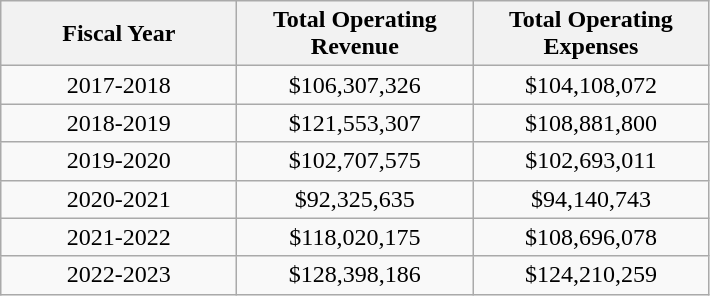<table class="wikitable sortable" style="text-align:center">
<tr>
<th style="width:150px;">Fiscal Year</th>
<th style="width:150px;">Total Operating Revenue</th>
<th style="width:150px;">Total Operating Expenses</th>
</tr>
<tr>
<td>2017-2018</td>
<td>$106,307,326 </td>
<td>$104,108,072 </td>
</tr>
<tr>
<td>2018-2019</td>
<td>$121,553,307 </td>
<td>$108,881,800 </td>
</tr>
<tr>
<td>2019-2020</td>
<td>$102,707,575 </td>
<td>$102,693,011 </td>
</tr>
<tr>
<td>2020-2021</td>
<td>$92,325,635 </td>
<td>$94,140,743 </td>
</tr>
<tr>
<td>2021-2022</td>
<td>$118,020,175 </td>
<td>$108,696,078 </td>
</tr>
<tr>
<td>2022-2023</td>
<td>$128,398,186 </td>
<td>$124,210,259 </td>
</tr>
</table>
